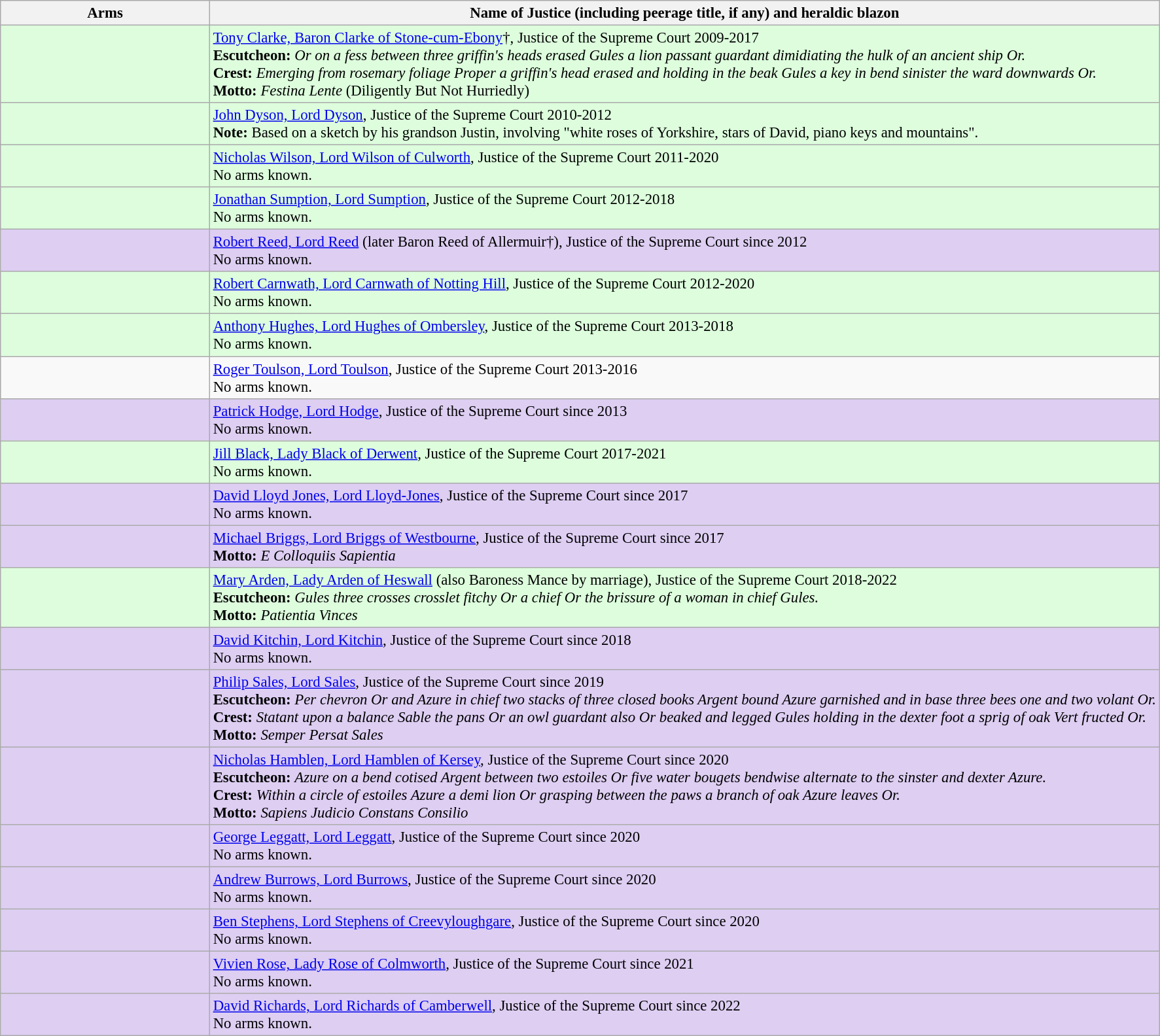<table class=wikitable style=font-size:95%>
<tr style="vertical-align:top; text-align:center;">
<th style="width:206px;">Arms</th>
<th>Name of Justice (including peerage title, if any) and heraldic blazon</th>
</tr>
<tr valign=top scope=row style="background:#DDFDDD">
<td align=center></td>
<td><a href='#'>Tony Clarke, Baron Clarke of Stone-cum-Ebony</a>†, Justice of the Supreme Court 2009-2017<br><strong>Escutcheon:</strong> <em>Or on a fess between three griffin's heads erased Gules a lion passant guardant dimidiating the hulk of an ancient ship Or.</em><br>
<strong>Crest:</strong> <em>Emerging from rosemary foliage Proper a griffin's head erased and holding in the beak Gules a key in bend sinister the ward downwards Or.</em><br>
<strong>Motto:</strong> <em>Festina Lente</em> (Diligently But Not Hurriedly)</td>
</tr>
<tr valign=top scope=row style="background:#DDFDDD">
<td align=center></td>
<td><a href='#'>John Dyson, Lord Dyson</a>, Justice of the Supreme Court 2010-2012<br><strong>Note:</strong> Based on a sketch by his grandson Justin, involving "white roses of Yorkshire, stars of David, piano keys and mountains".</td>
</tr>
<tr valign=top scope=row style="background:#DDFDDD">
<td align=center></td>
<td><a href='#'>Nicholas Wilson, Lord Wilson of Culworth</a>, Justice of the Supreme Court 2011-2020<br>No arms known.</td>
</tr>
<tr valign=top scope=row style="background:#DDFDDD">
<td align=center></td>
<td><a href='#'>Jonathan Sumption, Lord Sumption</a>, Justice of the Supreme Court 2012-2018<br>No arms known.</td>
</tr>
<tr valign=top scope=row style="background:#DDcef2">
<td align=center></td>
<td><a href='#'>Robert Reed, Lord Reed</a> (later Baron Reed of Allermuir†), Justice of the Supreme Court since 2012<br>No arms known.</td>
</tr>
<tr valign=top scope=row style="background:#DDFDDD">
<td align=center></td>
<td><a href='#'>Robert Carnwath, Lord Carnwath of Notting Hill</a>, Justice of the Supreme Court 2012-2020<br>No arms known.</td>
</tr>
<tr valign=top scope=row style="background:#DDFDDD">
<td align=center></td>
<td><a href='#'>Anthony Hughes, Lord Hughes of Ombersley</a>, Justice of the Supreme Court 2013-2018<br>No arms known.</td>
</tr>
<tr valign=top>
<td align=center></td>
<td><a href='#'>Roger Toulson, Lord Toulson</a>, Justice of the Supreme Court 2013-2016<br>No arms known.</td>
</tr>
<tr valign=top scope=row style="background:#DDcef2">
<td align=center></td>
<td><a href='#'>Patrick Hodge, Lord Hodge</a>, Justice of the Supreme Court since 2013<br>No arms known.</td>
</tr>
<tr valign=top scope=row style="background:#DDFDDD">
<td align=center></td>
<td><a href='#'>Jill Black, Lady Black of Derwent</a>, Justice of the Supreme Court 2017-2021<br>No arms known.</td>
</tr>
<tr valign=top scope=row style="background:#DDcef2">
<td align=center></td>
<td><a href='#'>David Lloyd Jones, Lord Lloyd-Jones</a>, Justice of the Supreme Court since 2017<br>No arms known.</td>
</tr>
<tr valign=top scope=row style="background:#DDcef2">
<td align=center></td>
<td><a href='#'>Michael Briggs, Lord Briggs of Westbourne</a>, Justice of the Supreme Court since 2017<br><strong>Motto:</strong> <em>E Colloquiis Sapientia</em></td>
</tr>
<tr valign=top scope=row style="background:#DDFDDD">
<td align=center></td>
<td><a href='#'>Mary Arden, Lady Arden of Heswall</a> (also Baroness Mance by marriage), Justice of the Supreme Court 2018-2022<br><strong>Escutcheon:</strong> <em>Gules three crosses crosslet fitchy Or a chief Or the brissure of a woman in chief Gules.</em><br>
<strong>Motto:</strong> <em>Patientia Vinces</em></td>
</tr>
<tr valign=top scope=row style="background:#DDcef2">
<td align=center></td>
<td><a href='#'>David Kitchin, Lord Kitchin</a>, Justice of the Supreme Court since 2018<br>No arms known.</td>
</tr>
<tr valign=top scope=row style="background:#DDcef2">
<td align=center></td>
<td><a href='#'>Philip Sales, Lord Sales</a>, Justice of the Supreme Court since 2019<br><strong>Escutcheon:</strong> <em>Per chevron Or and Azure in chief two stacks of three closed books Argent bound Azure garnished and in base three bees one and two volant Or.</em><br>
<strong>Crest:</strong> <em>Statant upon a balance Sable the pans Or an owl guardant also Or beaked and legged Gules holding in the dexter foot a sprig of oak Vert fructed Or.</em><br>
<strong>Motto:</strong> <em>Semper Persat Sales</em></td>
</tr>
<tr valign=top scope=row style="background:#DDcef2">
<td align=center></td>
<td><a href='#'>Nicholas Hamblen, Lord Hamblen of Kersey</a>, Justice of the Supreme Court since 2020<br><strong>Escutcheon:</strong> <em>Azure on a bend cotised Argent between two estoiles Or five water bougets bendwise alternate to the sinster and dexter Azure.</em><br>
<strong>Crest:</strong> <em>Within a circle of estoiles Azure a demi lion Or grasping between the paws a branch of oak Azure leaves Or.</em><br>
<strong>Motto:</strong> <em>Sapiens Judicio Constans Consilio</em></td>
</tr>
<tr valign=top scope=row style="background:#DDcef2">
<td align=center></td>
<td><a href='#'>George Leggatt, Lord Leggatt</a>, Justice of the Supreme Court since 2020<br>No arms known.</td>
</tr>
<tr valign=top scope=row style="background:#DDcef2">
<td align=center></td>
<td><a href='#'>Andrew Burrows, Lord Burrows</a>, Justice of the Supreme Court since 2020<br>No arms known.</td>
</tr>
<tr valign=top scope=row style="background:#DDcef2">
<td align=center></td>
<td><a href='#'>Ben Stephens, Lord Stephens of Creevyloughgare</a>, Justice of the Supreme Court since 2020<br>No arms known.</td>
</tr>
<tr valign=top scope=row style="background:#DDcef2">
<td align=center></td>
<td><a href='#'>Vivien Rose, Lady Rose of Colmworth</a>, Justice of the Supreme Court since 2021<br>No arms known.</td>
</tr>
<tr valign=top scope=row style="background:#DDcef2">
<td align=center></td>
<td><a href='#'>David Richards, Lord Richards of Camberwell</a>, Justice of the Supreme Court since 2022<br>No arms known.</td>
</tr>
</table>
